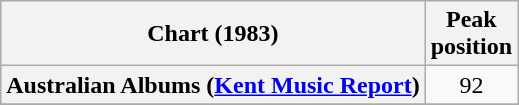<table class="wikitable sortable plainrowheaders">
<tr>
<th>Chart (1983)</th>
<th>Peak<br>position</th>
</tr>
<tr>
<th scope=row>Australian Albums (<a href='#'>Kent Music Report</a>)</th>
<td style="text-align:center;">92</td>
</tr>
<tr>
</tr>
</table>
